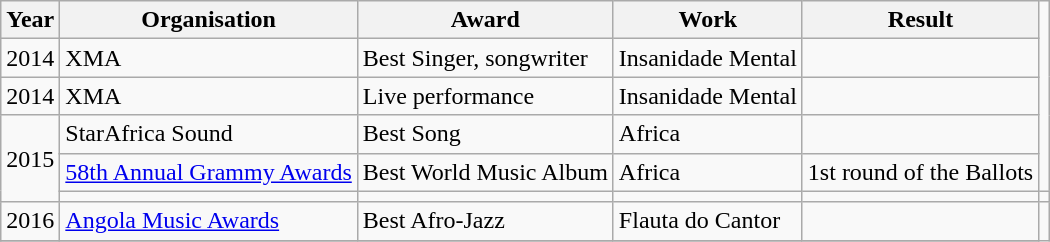<table class="wikitable">
<tr>
<th>Year</th>
<th>Organisation</th>
<th>Award</th>
<th>Work</th>
<th>Result</th>
</tr>
<tr>
<td rowspan="1">2014</td>
<td>XMA</td>
<td>Best Singer, songwriter</td>
<td>Insanidade Mental</td>
<td></td>
</tr>
<tr>
<td>2014</td>
<td>XMA</td>
<td>Live performance</td>
<td>Insanidade Mental</td>
<td></td>
</tr>
<tr>
<td rowspan="3">2015</td>
<td>StarAfrica Sound</td>
<td>Best Song</td>
<td>Africa</td>
<td></td>
</tr>
<tr>
<td><a href='#'>58th Annual Grammy Awards</a></td>
<td>Best World Music Album</td>
<td>Africa</td>
<td>1st round of the Ballots</td>
</tr>
<tr>
<td></td>
<td></td>
<td></td>
<td></td>
<td></td>
</tr>
<tr>
<td>2016</td>
<td><a href='#'>Angola Music Awards</a></td>
<td>Best Afro-Jazz</td>
<td>Flauta do Cantor</td>
<td></td>
</tr>
<tr>
</tr>
</table>
